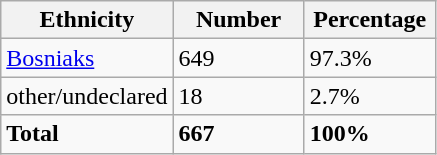<table class="wikitable">
<tr>
<th width="100px">Ethnicity</th>
<th width="80px">Number</th>
<th width="80px">Percentage</th>
</tr>
<tr>
<td><a href='#'>Bosniaks</a></td>
<td>649</td>
<td>97.3%</td>
</tr>
<tr>
<td>other/undeclared</td>
<td>18</td>
<td>2.7%</td>
</tr>
<tr>
<td><strong>Total</strong></td>
<td><strong>667</strong></td>
<td><strong>100%</strong></td>
</tr>
</table>
